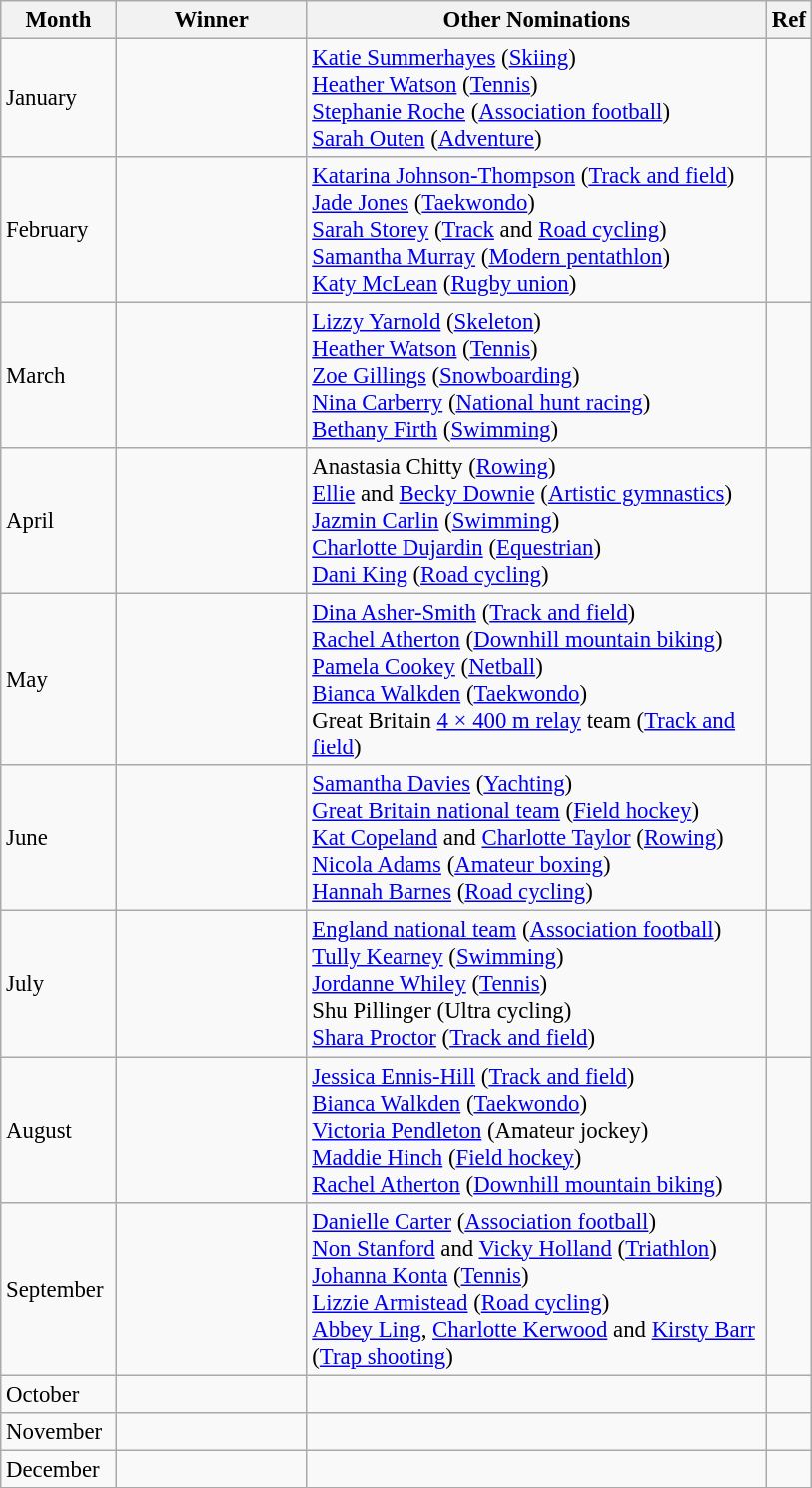<table class="wikitable" style="font-size: 95%">
<tr>
<th style="width:70px;">Month</th>
<th style="width:120px;">Winner</th>
<th style="width:300px;">Other Nominations</th>
<th style="width:10px;">Ref</th>
</tr>
<tr>
<td>January</td>
<td></td>
<td><a href='#'>Katie Summerhayes</a> (<a href='#'>Skiing</a>)<br><a href='#'>Heather Watson</a> (<a href='#'>Tennis</a>)<br><a href='#'>Stephanie Roche</a> (<a href='#'>Association football</a>)<br><a href='#'>Sarah Outen</a> (<a href='#'>Adventure</a>)<br></td>
<td></td>
</tr>
<tr>
<td>February</td>
<td></td>
<td><a href='#'>Katarina Johnson-Thompson</a> (<a href='#'>Track and field</a>)<br><a href='#'>Jade Jones</a> (<a href='#'>Taekwondo</a>)<br><a href='#'>Sarah Storey</a> (<a href='#'>Track</a> and <a href='#'>Road cycling</a>)<br><a href='#'>Samantha Murray</a> (<a href='#'>Modern pentathlon</a>)<br><a href='#'>Katy McLean</a> (<a href='#'>Rugby union</a>)</td>
<td></td>
</tr>
<tr>
<td>March</td>
<td></td>
<td><a href='#'>Lizzy Yarnold</a> (<a href='#'>Skeleton</a>)<br><a href='#'>Heather Watson</a>  (<a href='#'>Tennis</a>)<br><a href='#'>Zoe Gillings</a> (<a href='#'>Snowboarding</a>)<br><a href='#'>Nina Carberry</a> (<a href='#'>National hunt racing</a>)<br><a href='#'>Bethany Firth</a> (<a href='#'>Swimming</a>)</td>
<td></td>
</tr>
<tr>
<td>April</td>
<td></td>
<td>Anastasia Chitty (<a href='#'>Rowing</a>)<br> <a href='#'>Ellie</a> and <a href='#'>Becky Downie</a> (<a href='#'>Artistic gymnastics</a>)<br><a href='#'>Jazmin Carlin</a> (<a href='#'>Swimming</a>)<br><a href='#'>Charlotte Dujardin</a> (<a href='#'>Equestrian</a>)<br><a href='#'>Dani King</a> (<a href='#'>Road cycling</a>)</td>
<td></td>
</tr>
<tr>
<td>May</td>
<td></td>
<td><a href='#'>Dina Asher-Smith</a> (<a href='#'>Track and field</a>)<br><a href='#'>Rachel Atherton</a> (<a href='#'>Downhill mountain biking</a>)<br><a href='#'>Pamela Cookey</a> (<a href='#'>Netball</a>)<br><a href='#'>Bianca Walkden</a> (<a href='#'>Taekwondo</a>)<br>Great Britain <a href='#'>4 × 400 m relay</a> team (<a href='#'>Track and field</a>)</td>
<td></td>
</tr>
<tr>
<td>June</td>
<td></td>
<td><a href='#'>Samantha Davies</a> (<a href='#'>Yachting</a>)<br><a href='#'>Great Britain national team</a> (<a href='#'>Field hockey</a>)<br><a href='#'>Kat Copeland</a> and <a href='#'>Charlotte Taylor</a> (<a href='#'>Rowing</a>)<br><a href='#'>Nicola Adams</a> (<a href='#'>Amateur boxing</a>)<br><a href='#'>Hannah Barnes</a> (<a href='#'>Road cycling</a>)</td>
<td></td>
</tr>
<tr>
<td>July</td>
<td></td>
<td><a href='#'>England national team</a> (<a href='#'>Association football</a>)<br><a href='#'>Tully Kearney</a> (<a href='#'>Swimming</a>)<br><a href='#'>Jordanne Whiley</a> (<a href='#'>Tennis</a>)<br>Shu Pillinger (Ultra cycling)<br><a href='#'>Shara Proctor</a> (<a href='#'>Track and field</a>)</td>
<td></td>
</tr>
<tr>
<td>August</td>
<td></td>
<td><a href='#'>Jessica Ennis-Hill</a> (<a href='#'>Track and field</a>)<br><a href='#'>Bianca Walkden</a> (<a href='#'>Taekwondo</a>)<br><a href='#'>Victoria Pendleton</a> (Amateur jockey)<br><a href='#'>Maddie Hinch</a> (<a href='#'>Field hockey</a>)<br><a href='#'>Rachel Atherton</a> (<a href='#'>Downhill mountain biking</a>)</td>
<td></td>
</tr>
<tr>
<td>September</td>
<td></td>
<td><a href='#'>Danielle Carter</a> (<a href='#'>Association football</a>)<br><a href='#'>Non Stanford</a> and <a href='#'>Vicky Holland</a> (<a href='#'>Triathlon</a>)<br><a href='#'>Johanna Konta</a> (<a href='#'>Tennis</a>)<br><a href='#'>Lizzie Armistead</a> (<a href='#'>Road cycling</a>)<br><a href='#'>Abbey Ling</a>, <a href='#'>Charlotte Kerwood</a> and <a href='#'>Kirsty Barr</a><br>(<a href='#'>Trap shooting</a>)</td>
<td></td>
</tr>
<tr>
<td>October</td>
<td></td>
<td></td>
<td></td>
</tr>
<tr>
<td>November</td>
<td></td>
<td></td>
<td></td>
</tr>
<tr>
<td>December</td>
<td></td>
<td></td>
<td></td>
</tr>
</table>
